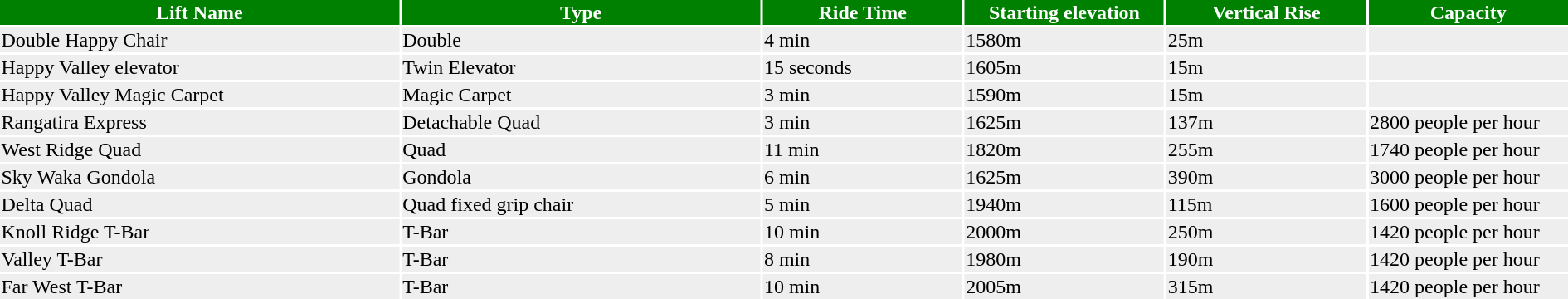<table ->
<tr>
<th width=20% style="background: green; color: white;">Lift Name</th>
<th width=18% style="background: green; color: white;">Type</th>
<th width=10% style="background: green; color: white;">Ride Time</th>
<th width=10% style="background: green; color: white;">Starting elevation</th>
<th width=10% style="background: green; color: white;">Vertical Rise</th>
<th width=10% style="background: green; color: white;">Capacity</th>
</tr>
<tr style="background: #eeeeee; color: black;">
<td>Double Happy Chair</td>
<td>Double</td>
<td>4 min</td>
<td>1580m</td>
<td>25m</td>
<td></td>
</tr>
<tr style="background: #eeeeee; color: black;">
<td>Happy Valley elevator</td>
<td>Twin Elevator</td>
<td>15 seconds</td>
<td>1605m</td>
<td>15m</td>
<td></td>
</tr>
<tr style="background: #eeeeee; color: black;">
<td>Happy Valley Magic Carpet</td>
<td>Magic Carpet</td>
<td>3 min</td>
<td>1590m</td>
<td>15m</td>
<td></td>
</tr>
<tr style="background: #eeeeee; color: black;">
<td>Rangatira Express</td>
<td>Detachable Quad</td>
<td>3 min</td>
<td>1625m</td>
<td>137m</td>
<td>2800 people per hour</td>
</tr>
<tr style="background: #eeeeee; color: black;">
<td>West Ridge Quad</td>
<td>Quad</td>
<td>11 min</td>
<td>1820m</td>
<td>255m</td>
<td>1740 people per hour</td>
</tr>
<tr style="background: #eeeeee; color: black;">
<td>Sky Waka Gondola</td>
<td>Gondola</td>
<td>6 min</td>
<td>1625m</td>
<td>390m</td>
<td>3000 people per hour</td>
</tr>
<tr style="background: #eeeeee; color: black;">
<td>Delta Quad</td>
<td>Quad fixed grip chair</td>
<td>5 min</td>
<td>1940m</td>
<td>115m</td>
<td>1600 people per hour</td>
</tr>
<tr style="background: #eeeeee; color: black;">
<td>Knoll Ridge T-Bar</td>
<td>T-Bar</td>
<td>10 min</td>
<td>2000m</td>
<td>250m</td>
<td>1420 people per hour</td>
</tr>
<tr style="background: #eeeeee; color: black;">
<td>Valley T-Bar</td>
<td>T-Bar</td>
<td>8 min</td>
<td>1980m</td>
<td>190m</td>
<td>1420 people per hour</td>
</tr>
<tr style="background: #eeeeee; color: black;">
<td>Far West T-Bar</td>
<td>T-Bar</td>
<td>10 min</td>
<td>2005m</td>
<td>315m</td>
<td>1420 people per hour</td>
</tr>
</table>
